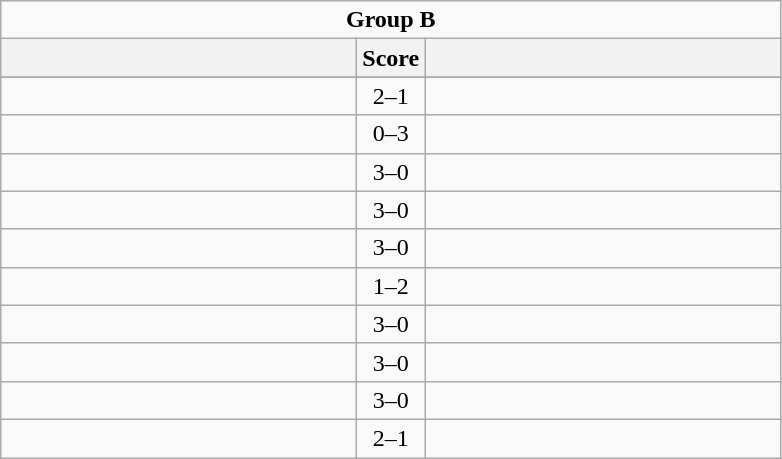<table class="wikitable" style="text-align: center; display: inline-table;">
<tr>
<td colspan="3"><strong>Group B</strong></td>
</tr>
<tr>
<th scope="col" style="width: 230px;"></th>
<th scope="col" style="width: 30px;">Score</th>
<th scope="col" style="width: 230px;"></th>
</tr>
<tr>
</tr>
<tr>
<td></td>
<td>2–1</td>
<td></td>
</tr>
<tr>
<td></td>
<td>0–3</td>
<td></td>
</tr>
<tr>
<td></td>
<td>3–0</td>
<td></td>
</tr>
<tr>
<td></td>
<td>3–0</td>
<td></td>
</tr>
<tr>
<td></td>
<td>3–0</td>
<td></td>
</tr>
<tr>
<td></td>
<td>1–2</td>
<td></td>
</tr>
<tr>
<td></td>
<td>3–0</td>
<td></td>
</tr>
<tr>
<td></td>
<td>3–0</td>
<td></td>
</tr>
<tr>
<td></td>
<td>3–0</td>
<td></td>
</tr>
<tr>
<td></td>
<td>2–1</td>
<td></td>
</tr>
</table>
